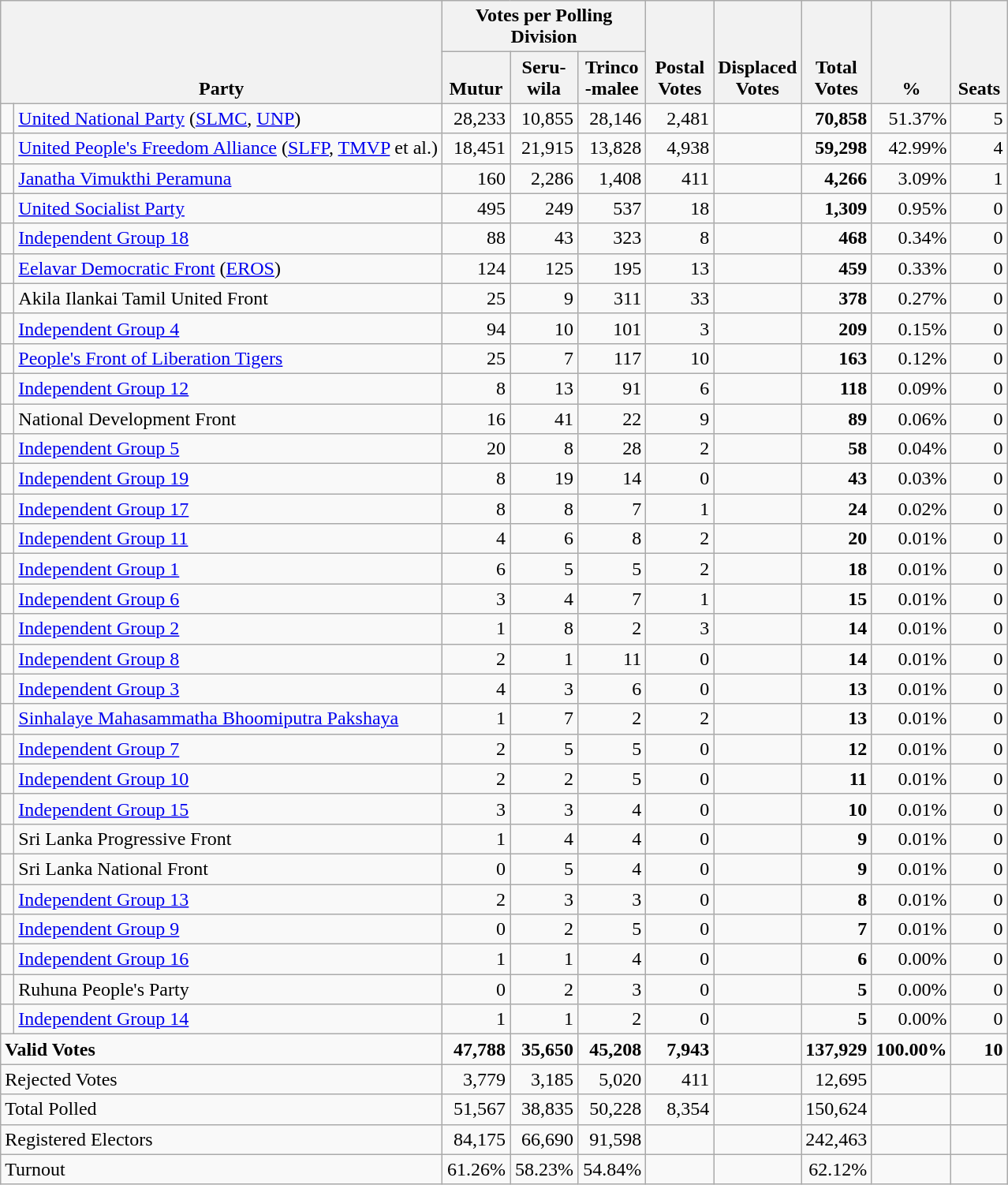<table class="wikitable" border="1" style="text-align:right;">
<tr>
<th align=left valign=bottom rowspan=2 colspan=2>Party</th>
<th colspan=3>Votes per Polling Division</th>
<th align=center valign=bottom rowspan=2 width="50">Postal<br>Votes</th>
<th align=center valign=bottom rowspan=2 width="50">Displaced<br>Votes</th>
<th align=center valign=bottom rowspan=2 width="50">Total Votes</th>
<th align=center valign=bottom rowspan=2 width="50">%</th>
<th align=center valign=bottom rowspan=2 width="40">Seats</th>
</tr>
<tr>
<th align=center valign=bottom width="50">Mutur</th>
<th align=center valign=bottom width="50">Seru-<br>wila</th>
<th align=center valign=bottom width="50">Trinco<br>-malee</th>
</tr>
<tr>
<td bgcolor=> </td>
<td align=left><a href='#'>United National Party</a> (<a href='#'>SLMC</a>, <a href='#'>UNP</a>)</td>
<td>28,233</td>
<td>10,855</td>
<td>28,146</td>
<td>2,481</td>
<td></td>
<td><strong>70,858</strong></td>
<td>51.37%</td>
<td>5</td>
</tr>
<tr>
<td bgcolor=> </td>
<td align=left><a href='#'>United People's Freedom Alliance</a> (<a href='#'>SLFP</a>, <a href='#'>TMVP</a> et al.)</td>
<td>18,451</td>
<td>21,915</td>
<td>13,828</td>
<td>4,938</td>
<td></td>
<td><strong>59,298</strong></td>
<td>42.99%</td>
<td>4</td>
</tr>
<tr>
<td bgcolor=> </td>
<td align=left><a href='#'>Janatha Vimukthi Peramuna</a></td>
<td>160</td>
<td>2,286</td>
<td>1,408</td>
<td>411</td>
<td></td>
<td><strong>4,266</strong></td>
<td>3.09%</td>
<td>1</td>
</tr>
<tr>
<td></td>
<td align=left><a href='#'>United Socialist Party</a></td>
<td>495</td>
<td>249</td>
<td>537</td>
<td>18</td>
<td></td>
<td><strong>1,309</strong></td>
<td>0.95%</td>
<td>0</td>
</tr>
<tr>
<td bgcolor=> </td>
<td align=left><a href='#'>Independent Group 18</a></td>
<td>88</td>
<td>43</td>
<td>323</td>
<td>8</td>
<td></td>
<td><strong>468</strong></td>
<td>0.34%</td>
<td>0</td>
</tr>
<tr>
<td bgcolor=> </td>
<td align=left><a href='#'>Eelavar Democratic Front</a> (<a href='#'>EROS</a>)</td>
<td>124</td>
<td>125</td>
<td>195</td>
<td>13</td>
<td></td>
<td><strong>459</strong></td>
<td>0.33%</td>
<td>0</td>
</tr>
<tr>
<td></td>
<td align=left>Akila Ilankai Tamil United Front</td>
<td>25</td>
<td>9</td>
<td>311</td>
<td>33</td>
<td></td>
<td><strong>378</strong></td>
<td>0.27%</td>
<td>0</td>
</tr>
<tr>
<td bgcolor=> </td>
<td align=left><a href='#'>Independent Group 4</a></td>
<td>94</td>
<td>10</td>
<td>101</td>
<td>3</td>
<td></td>
<td><strong>209</strong></td>
<td>0.15%</td>
<td>0</td>
</tr>
<tr>
<td></td>
<td align=left><a href='#'>People's Front of Liberation Tigers</a></td>
<td>25</td>
<td>7</td>
<td>117</td>
<td>10</td>
<td></td>
<td><strong>163</strong></td>
<td>0.12%</td>
<td>0</td>
</tr>
<tr>
<td bgcolor=> </td>
<td align=left><a href='#'>Independent Group 12</a></td>
<td>8</td>
<td>13</td>
<td>91</td>
<td>6</td>
<td></td>
<td><strong>118</strong></td>
<td>0.09%</td>
<td>0</td>
</tr>
<tr>
<td></td>
<td align=left>National Development Front</td>
<td>16</td>
<td>41</td>
<td>22</td>
<td>9</td>
<td></td>
<td><strong>89</strong></td>
<td>0.06%</td>
<td>0</td>
</tr>
<tr>
<td bgcolor=> </td>
<td align=left><a href='#'>Independent Group 5</a></td>
<td>20</td>
<td>8</td>
<td>28</td>
<td>2</td>
<td></td>
<td><strong>58</strong></td>
<td>0.04%</td>
<td>0</td>
</tr>
<tr>
<td bgcolor=> </td>
<td align=left><a href='#'>Independent Group 19</a></td>
<td>8</td>
<td>19</td>
<td>14</td>
<td>0</td>
<td></td>
<td><strong>43</strong></td>
<td>0.03%</td>
<td>0</td>
</tr>
<tr>
<td bgcolor=> </td>
<td align=left><a href='#'>Independent Group 17</a></td>
<td>8</td>
<td>8</td>
<td>7</td>
<td>1</td>
<td></td>
<td><strong>24</strong></td>
<td>0.02%</td>
<td>0</td>
</tr>
<tr>
<td bgcolor=> </td>
<td align=left><a href='#'>Independent Group 11</a></td>
<td>4</td>
<td>6</td>
<td>8</td>
<td>2</td>
<td></td>
<td><strong>20</strong></td>
<td>0.01%</td>
<td>0</td>
</tr>
<tr>
<td bgcolor=> </td>
<td align=left><a href='#'>Independent Group 1</a></td>
<td>6</td>
<td>5</td>
<td>5</td>
<td>2</td>
<td></td>
<td><strong>18</strong></td>
<td>0.01%</td>
<td>0</td>
</tr>
<tr>
<td bgcolor=> </td>
<td align=left><a href='#'>Independent Group 6</a></td>
<td>3</td>
<td>4</td>
<td>7</td>
<td>1</td>
<td></td>
<td><strong>15</strong></td>
<td>0.01%</td>
<td>0</td>
</tr>
<tr>
<td bgcolor=> </td>
<td align=left><a href='#'>Independent Group 2</a></td>
<td>1</td>
<td>8</td>
<td>2</td>
<td>3</td>
<td></td>
<td><strong>14</strong></td>
<td>0.01%</td>
<td>0</td>
</tr>
<tr>
<td bgcolor=> </td>
<td align=left><a href='#'>Independent Group 8</a></td>
<td>2</td>
<td>1</td>
<td>11</td>
<td>0</td>
<td></td>
<td><strong>14</strong></td>
<td>0.01%</td>
<td>0</td>
</tr>
<tr>
<td bgcolor=> </td>
<td align=left><a href='#'>Independent Group 3</a></td>
<td>4</td>
<td>3</td>
<td>6</td>
<td>0</td>
<td></td>
<td><strong>13</strong></td>
<td>0.01%</td>
<td>0</td>
</tr>
<tr>
<td bgcolor=> </td>
<td align=left><a href='#'>Sinhalaye Mahasammatha Bhoomiputra Pakshaya</a></td>
<td>1</td>
<td>7</td>
<td>2</td>
<td>2</td>
<td></td>
<td><strong>13</strong></td>
<td>0.01%</td>
<td>0</td>
</tr>
<tr>
<td bgcolor=> </td>
<td align=left><a href='#'>Independent Group 7</a></td>
<td>2</td>
<td>5</td>
<td>5</td>
<td>0</td>
<td></td>
<td><strong>12</strong></td>
<td>0.01%</td>
<td>0</td>
</tr>
<tr>
<td bgcolor=> </td>
<td align=left><a href='#'>Independent Group 10</a></td>
<td>2</td>
<td>2</td>
<td>5</td>
<td>0</td>
<td></td>
<td><strong>11</strong></td>
<td>0.01%</td>
<td>0</td>
</tr>
<tr>
<td bgcolor=> </td>
<td align=left><a href='#'>Independent Group 15</a></td>
<td>3</td>
<td>3</td>
<td>4</td>
<td>0</td>
<td></td>
<td><strong>10</strong></td>
<td>0.01%</td>
<td>0</td>
</tr>
<tr>
<td></td>
<td align=left>Sri Lanka Progressive Front</td>
<td>1</td>
<td>4</td>
<td>4</td>
<td>0</td>
<td></td>
<td><strong>9</strong></td>
<td>0.01%</td>
<td>0</td>
</tr>
<tr>
<td></td>
<td align=left>Sri Lanka National Front</td>
<td>0</td>
<td>5</td>
<td>4</td>
<td>0</td>
<td></td>
<td><strong>9</strong></td>
<td>0.01%</td>
<td>0</td>
</tr>
<tr>
<td bgcolor=> </td>
<td align=left><a href='#'>Independent Group 13</a></td>
<td>2</td>
<td>3</td>
<td>3</td>
<td>0</td>
<td></td>
<td><strong>8</strong></td>
<td>0.01%</td>
<td>0</td>
</tr>
<tr>
<td bgcolor=> </td>
<td align=left><a href='#'>Independent Group 9</a></td>
<td>0</td>
<td>2</td>
<td>5</td>
<td>0</td>
<td></td>
<td><strong>7</strong></td>
<td>0.01%</td>
<td>0</td>
</tr>
<tr>
<td bgcolor=> </td>
<td align=left><a href='#'>Independent Group 16</a></td>
<td>1</td>
<td>1</td>
<td>4</td>
<td>0</td>
<td></td>
<td><strong>6</strong></td>
<td>0.00%</td>
<td>0</td>
</tr>
<tr>
<td></td>
<td align=left>Ruhuna People's Party</td>
<td>0</td>
<td>2</td>
<td>3</td>
<td>0</td>
<td></td>
<td><strong>5</strong></td>
<td>0.00%</td>
<td>0</td>
</tr>
<tr>
<td bgcolor=> </td>
<td align=left><a href='#'>Independent Group 14</a></td>
<td>1</td>
<td>1</td>
<td>2</td>
<td>0</td>
<td></td>
<td><strong>5</strong></td>
<td>0.00%</td>
<td>0</td>
</tr>
<tr>
<td align=left colspan=2><strong>Valid Votes</strong></td>
<td><strong>47,788</strong></td>
<td><strong>35,650</strong></td>
<td><strong>45,208</strong></td>
<td><strong>7,943</strong></td>
<td></td>
<td><strong>137,929</strong></td>
<td><strong>100.00%</strong></td>
<td><strong>10</strong></td>
</tr>
<tr>
<td align=left colspan=2>Rejected Votes</td>
<td>3,779</td>
<td>3,185</td>
<td>5,020</td>
<td>411</td>
<td></td>
<td>12,695</td>
<td></td>
<td></td>
</tr>
<tr>
<td align=left colspan=2>Total Polled</td>
<td>51,567</td>
<td>38,835</td>
<td>50,228</td>
<td>8,354</td>
<td></td>
<td>150,624</td>
<td></td>
<td></td>
</tr>
<tr>
<td align=left colspan=2>Registered Electors</td>
<td>84,175</td>
<td>66,690</td>
<td>91,598</td>
<td></td>
<td></td>
<td>242,463</td>
<td></td>
<td></td>
</tr>
<tr>
<td align=left colspan=2>Turnout</td>
<td>61.26%</td>
<td>58.23%</td>
<td>54.84%</td>
<td></td>
<td></td>
<td>62.12%</td>
<td></td>
<td></td>
</tr>
</table>
